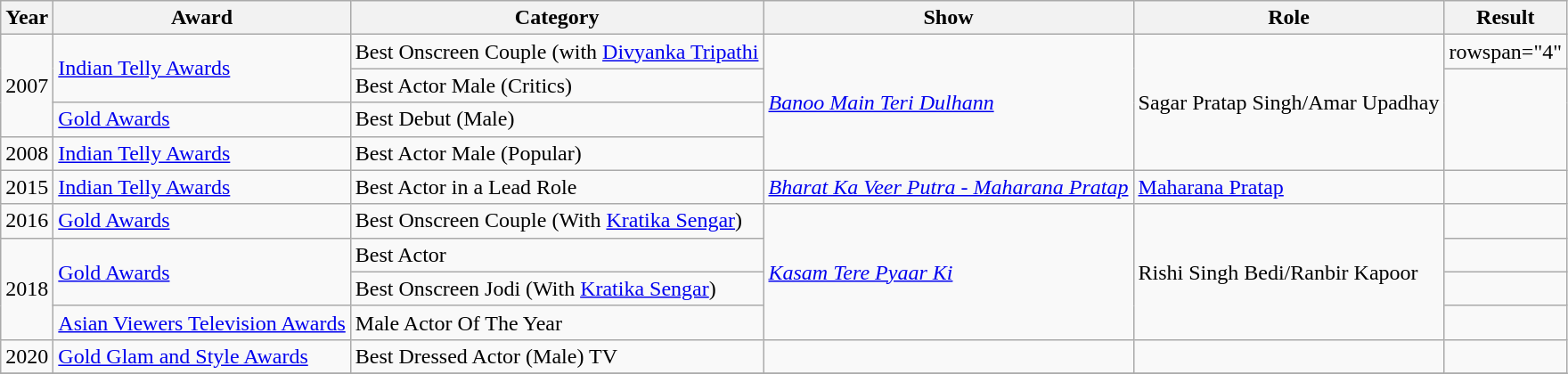<table class="wikitable">
<tr>
<th>Year</th>
<th>Award</th>
<th>Category</th>
<th>Show</th>
<th>Role</th>
<th>Result</th>
</tr>
<tr>
<td rowspan="3">2007</td>
<td rowspan="2"><a href='#'>Indian Telly Awards</a></td>
<td>Best Onscreen Couple (with <a href='#'>Divyanka Tripathi</a></td>
<td rowspan="4"><em><a href='#'>Banoo Main Teri Dulhann</a></em></td>
<td rowspan="4">Sagar Pratap Singh/Amar Upadhay</td>
<td>rowspan="4" </td>
</tr>
<tr>
<td>Best Actor Male (Critics)</td>
</tr>
<tr>
<td><a href='#'>Gold Awards</a></td>
<td>Best Debut (Male)</td>
</tr>
<tr>
<td>2008</td>
<td><a href='#'>Indian Telly Awards</a></td>
<td>Best Actor Male (Popular)</td>
</tr>
<tr>
<td>2015</td>
<td><a href='#'>Indian Telly Awards</a></td>
<td>Best Actor in a Lead Role</td>
<td><em><a href='#'>Bharat Ka Veer Putra - Maharana Pratap</a></em></td>
<td><a href='#'>Maharana Pratap</a></td>
<td></td>
</tr>
<tr>
<td>2016</td>
<td><a href='#'>Gold Awards</a></td>
<td>Best Onscreen Couple (With <a href='#'>Kratika Sengar</a>)</td>
<td rowspan="4"><em><a href='#'>Kasam Tere Pyaar Ki</a></em></td>
<td rowspan="4">Rishi Singh Bedi/Ranbir Kapoor</td>
<td> </td>
</tr>
<tr>
<td rowspan="3">2018</td>
<td rowspan="2"><a href='#'>Gold Awards</a></td>
<td>Best Actor</td>
<td></td>
</tr>
<tr>
<td>Best Onscreen Jodi (With <a href='#'>Kratika Sengar</a>)</td>
<td></td>
</tr>
<tr>
<td><a href='#'>Asian Viewers Television Awards</a></td>
<td>Male Actor Of The Year</td>
<td></td>
</tr>
<tr>
<td>2020</td>
<td><a href='#'>Gold Glam and Style Awards</a></td>
<td>Best Dressed Actor (Male) TV</td>
<td></td>
<td></td>
<td></td>
</tr>
<tr>
</tr>
</table>
